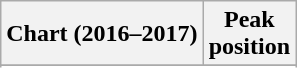<table class="wikitable sortable plainrowheaders" style="text-align:center">
<tr>
<th scope="col">Chart (2016–2017)</th>
<th scope="col">Peak<br> position</th>
</tr>
<tr>
</tr>
<tr>
</tr>
<tr>
</tr>
<tr>
</tr>
<tr>
</tr>
</table>
